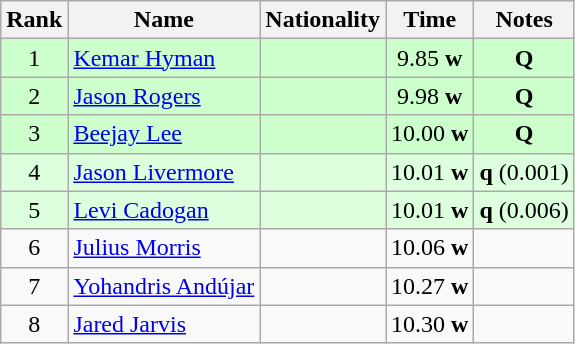<table class="wikitable sortable" style="text-align:center">
<tr>
<th>Rank</th>
<th>Name</th>
<th>Nationality</th>
<th>Time</th>
<th>Notes</th>
</tr>
<tr bgcolor=ccffcc>
<td align=center>1</td>
<td align=left><a href='#'>Kemar Hyman</a></td>
<td align=left></td>
<td>9.85 <strong>w</strong></td>
<td><strong>Q</strong></td>
</tr>
<tr bgcolor=ccffcc>
<td align=center>2</td>
<td align=left><a href='#'>Jason Rogers</a></td>
<td align=left></td>
<td>9.98 <strong>w</strong></td>
<td><strong>Q</strong></td>
</tr>
<tr bgcolor=ccffcc>
<td align=center>3</td>
<td align=left><a href='#'>Beejay Lee</a></td>
<td align=left></td>
<td>10.00 <strong>w</strong></td>
<td><strong>Q</strong></td>
</tr>
<tr bgcolor=ddffdd>
<td align=center>4</td>
<td align=left><a href='#'>Jason Livermore</a></td>
<td align=left></td>
<td>10.01 <strong>w</strong></td>
<td><strong>q</strong> (0.001)</td>
</tr>
<tr bgcolor=ddffdd>
<td align=center>5</td>
<td align=left><a href='#'>Levi Cadogan</a></td>
<td align=left></td>
<td>10.01 <strong>w</strong></td>
<td><strong>q</strong> (0.006)</td>
</tr>
<tr>
<td align=center>6</td>
<td align=left><a href='#'>Julius Morris</a></td>
<td align=left></td>
<td>10.06 <strong>w</strong></td>
<td></td>
</tr>
<tr>
<td align=center>7</td>
<td align=left><a href='#'>Yohandris Andújar</a></td>
<td align=left></td>
<td>10.27 <strong>w</strong></td>
<td></td>
</tr>
<tr>
<td align=center>8</td>
<td align=left><a href='#'>Jared Jarvis</a></td>
<td align=left></td>
<td>10.30 <strong>w</strong></td>
<td></td>
</tr>
</table>
